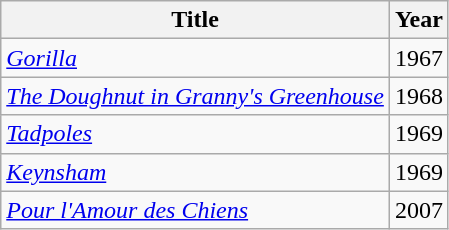<table class="wikitable">
<tr>
<th>Title</th>
<th>Year</th>
</tr>
<tr>
<td><em><a href='#'>Gorilla</a></em></td>
<td>1967</td>
</tr>
<tr>
<td><em><a href='#'>The Doughnut in Granny's Greenhouse</a></em></td>
<td>1968</td>
</tr>
<tr>
<td><em><a href='#'>Tadpoles</a></em></td>
<td>1969</td>
</tr>
<tr>
<td><em><a href='#'>Keynsham</a></em></td>
<td>1969</td>
</tr>
<tr>
<td><em><a href='#'>Pour l'Amour des Chiens</a></em></td>
<td>2007</td>
</tr>
</table>
